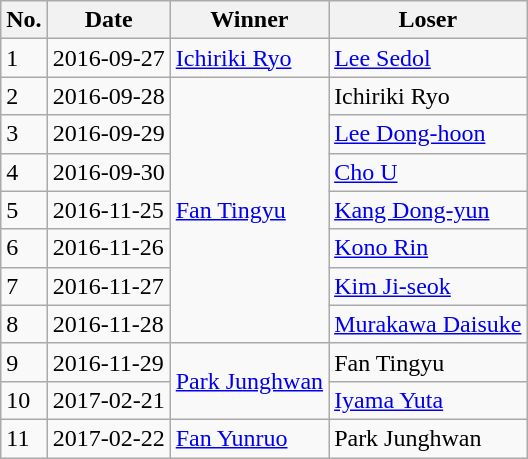<table class="wikitable">
<tr>
<th>No.</th>
<th>Date</th>
<th>Winner</th>
<th>Loser</th>
</tr>
<tr>
<td>1</td>
<td>2016-09-27</td>
<td> <a href='#'>Ichiriki Ryo</a></td>
<td> <a href='#'>Lee Sedol</a></td>
</tr>
<tr>
<td>2</td>
<td>2016-09-28</td>
<td rowspan=7> <a href='#'>Fan Tingyu</a></td>
<td> Ichiriki Ryo</td>
</tr>
<tr>
<td>3</td>
<td>2016-09-29</td>
<td> <a href='#'>Lee Dong-hoon</a></td>
</tr>
<tr>
<td>4</td>
<td>2016-09-30</td>
<td> <a href='#'>Cho U</a></td>
</tr>
<tr>
<td>5</td>
<td>2016-11-25</td>
<td> <a href='#'>Kang Dong-yun</a></td>
</tr>
<tr>
<td>6</td>
<td>2016-11-26</td>
<td> <a href='#'>Kono Rin</a></td>
</tr>
<tr>
<td>7</td>
<td>2016-11-27</td>
<td> <a href='#'>Kim Ji-seok</a></td>
</tr>
<tr>
<td>8</td>
<td>2016-11-28</td>
<td> <a href='#'>Murakawa Daisuke</a></td>
</tr>
<tr>
<td>9</td>
<td>2016-11-29</td>
<td rowspan=2> <a href='#'>Park Junghwan</a></td>
<td> Fan Tingyu</td>
</tr>
<tr>
<td>10</td>
<td>2017-02-21</td>
<td> <a href='#'>Iyama Yuta</a></td>
</tr>
<tr>
<td>11</td>
<td>2017-02-22</td>
<td> <a href='#'>Fan Yunruo</a></td>
<td> Park Junghwan</td>
</tr>
</table>
